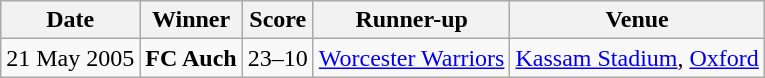<table class="wikitable">
<tr>
<th>Date</th>
<th>Winner</th>
<th>Score</th>
<th>Runner-up</th>
<th>Venue</th>
</tr>
<tr>
<td align=center>21 May 2005</td>
<td> <strong>FC Auch</strong></td>
<td align=center>23–10</td>
<td> <a href='#'>Worcester Warriors</a></td>
<td align=center><a href='#'>Kassam Stadium</a>, <a href='#'>Oxford</a></td>
</tr>
</table>
